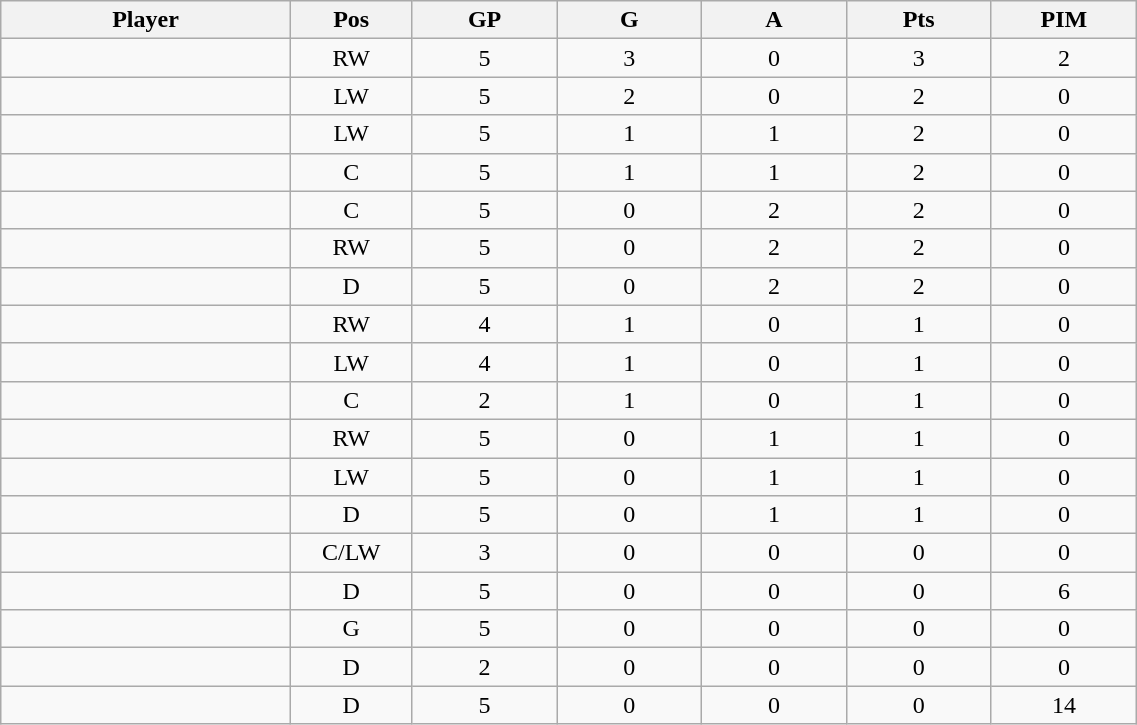<table class="wikitable sortable" width="60%">
<tr ALIGN="center">
<th bgcolor="#DDDDFF" width="10%">Player</th>
<th bgcolor="#DDDDFF" width="3%" title="Position">Pos</th>
<th bgcolor="#DDDDFF" width="5%" title="Games played">GP</th>
<th bgcolor="#DDDDFF" width="5%" title="Goals">G</th>
<th bgcolor="#DDDDFF" width="5%" title="Assists">A</th>
<th bgcolor="#DDDDFF" width="5%" title="Points">Pts</th>
<th bgcolor="#DDDDFF" width="5%" title="Penalties in Minutes">PIM</th>
</tr>
<tr align="center">
<td align="right"></td>
<td>RW</td>
<td>5</td>
<td>3</td>
<td>0</td>
<td>3</td>
<td>2</td>
</tr>
<tr align="center">
<td align="right"></td>
<td>LW</td>
<td>5</td>
<td>2</td>
<td>0</td>
<td>2</td>
<td>0</td>
</tr>
<tr align="center">
<td align="right"></td>
<td>LW</td>
<td>5</td>
<td>1</td>
<td>1</td>
<td>2</td>
<td>0</td>
</tr>
<tr align="center">
<td align="right"></td>
<td>C</td>
<td>5</td>
<td>1</td>
<td>1</td>
<td>2</td>
<td>0</td>
</tr>
<tr align="center">
<td align="right"></td>
<td>C</td>
<td>5</td>
<td>0</td>
<td>2</td>
<td>2</td>
<td>0</td>
</tr>
<tr align="center">
<td align="right"></td>
<td>RW</td>
<td>5</td>
<td>0</td>
<td>2</td>
<td>2</td>
<td>0</td>
</tr>
<tr align="center">
<td align="right"></td>
<td>D</td>
<td>5</td>
<td>0</td>
<td>2</td>
<td>2</td>
<td>0</td>
</tr>
<tr align="center">
<td align="right"></td>
<td>RW</td>
<td>4</td>
<td>1</td>
<td>0</td>
<td>1</td>
<td>0</td>
</tr>
<tr align="center">
<td align="right"></td>
<td>LW</td>
<td>4</td>
<td>1</td>
<td>0</td>
<td>1</td>
<td>0</td>
</tr>
<tr align="center">
<td align="right"></td>
<td>C</td>
<td>2</td>
<td>1</td>
<td>0</td>
<td>1</td>
<td>0</td>
</tr>
<tr align="center">
<td align="right"></td>
<td>RW</td>
<td>5</td>
<td>0</td>
<td>1</td>
<td>1</td>
<td>0</td>
</tr>
<tr align="center">
<td align="right"></td>
<td>LW</td>
<td>5</td>
<td>0</td>
<td>1</td>
<td>1</td>
<td>0</td>
</tr>
<tr align="center">
<td align="right"></td>
<td>D</td>
<td>5</td>
<td>0</td>
<td>1</td>
<td>1</td>
<td>0</td>
</tr>
<tr align="center">
<td align="right"></td>
<td>C/LW</td>
<td>3</td>
<td>0</td>
<td>0</td>
<td>0</td>
<td>0</td>
</tr>
<tr align="center">
<td align="right"></td>
<td>D</td>
<td>5</td>
<td>0</td>
<td>0</td>
<td>0</td>
<td>6</td>
</tr>
<tr align="center">
<td align="right"></td>
<td>G</td>
<td>5</td>
<td>0</td>
<td>0</td>
<td>0</td>
<td>0</td>
</tr>
<tr align="center">
<td align="right"></td>
<td>D</td>
<td>2</td>
<td>0</td>
<td>0</td>
<td>0</td>
<td>0</td>
</tr>
<tr align="center">
<td align="right"></td>
<td>D</td>
<td>5</td>
<td>0</td>
<td>0</td>
<td>0</td>
<td>14</td>
</tr>
</table>
